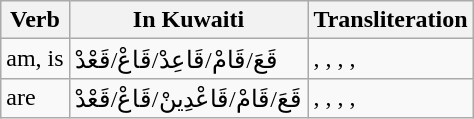<table class="wikitable">
<tr>
<th>Verb</th>
<th>In Kuwaiti</th>
<th>Transliteration</th>
</tr>
<tr>
<td>am, is</td>
<td>قَعَ/قَامْ/قَاعِدْ/قَاعْ/قَعْدْ</td>
<td>, , , , </td>
</tr>
<tr>
<td>are</td>
<td>قَعَ/قَامْ/قَاعْدِينْ/قَاعْ/قَعْدْ</td>
<td>, , , , </td>
</tr>
</table>
